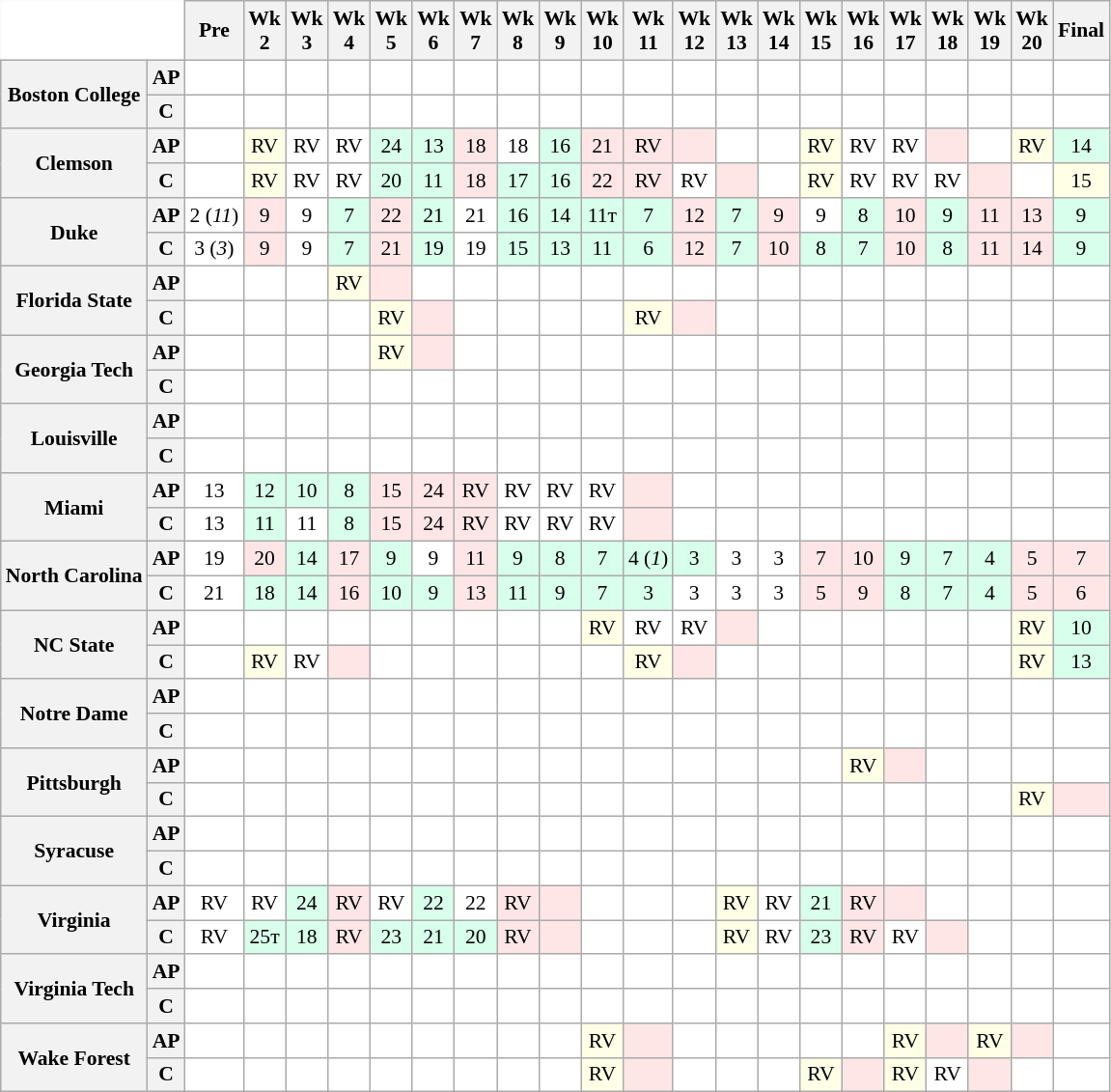<table class="wikitable" style="white-space:nowrap;font-size:90%;">
<tr>
<th colspan=2 style="background:white; border-top-style:hidden; border-left-style:hidden;"> </th>
<th>Pre</th>
<th>Wk<br>2</th>
<th>Wk<br>3</th>
<th>Wk<br>4</th>
<th>Wk<br>5</th>
<th>Wk<br>6</th>
<th>Wk<br>7</th>
<th>Wk<br>8</th>
<th>Wk<br>9</th>
<th>Wk<br>10</th>
<th>Wk<br>11</th>
<th>Wk<br>12</th>
<th>Wk<br>13</th>
<th>Wk<br>14</th>
<th>Wk<br>15</th>
<th>Wk<br>16</th>
<th>Wk<br>17</th>
<th>Wk<br>18</th>
<th>Wk<br>19</th>
<th>Wk<br>20</th>
<th>Final</th>
</tr>
<tr style="text-align:center;">
<th rowspan=2 style=>Boston College</th>
<th>AP</th>
<td style="background:#FFF;"></td>
<td style="background:#FFF;"></td>
<td style="background:#FFF;"></td>
<td style="background:#FFF;"></td>
<td style="background:#FFF;"></td>
<td style="background:#FFF;"></td>
<td style="background:#FFF;"></td>
<td style="background:#FFF;"></td>
<td style="background:#FFF;"></td>
<td style="background:#FFF;"></td>
<td style="background:#FFF;"></td>
<td style="background:#FFF;"></td>
<td style="background:#FFF;"></td>
<td style="background:#FFF;"></td>
<td style="background:#FFF;"></td>
<td style="background:#FFF;"></td>
<td style="background:#FFF;"></td>
<td style="background:#FFF;"></td>
<td style="background:#FFF;"></td>
<td style="background:#FFF;"></td>
<td style="background:#FFF;"></td>
</tr>
<tr style="text-align:center;">
<th>C</th>
<td style="background:#FFF;"></td>
<td style="background:#FFF;"></td>
<td style="background:#FFF;"></td>
<td style="background:#FFF;"></td>
<td style="background:#FFF;"></td>
<td style="background:#FFF;"></td>
<td style="background:#FFF;"></td>
<td style="background:#FFF;"></td>
<td style="background:#FFF;"></td>
<td style="background:#FFF;"></td>
<td style="background:#FFF;"></td>
<td style="background:#FFF;"></td>
<td style="background:#FFF;"></td>
<td style="background:#FFF;"></td>
<td style="background:#FFF;"></td>
<td style="background:#FFF;"></td>
<td style="background:#FFF;"></td>
<td style="background:#FFF;"></td>
<td style="background:#FFF;"></td>
<td style="background:#FFF;"></td>
<td style="background:#FFF;"></td>
</tr>
<tr style="text-align:center;">
<th rowspan=2 style=>Clemson</th>
<th>AP</th>
<td style="background:#FFF;"></td>
<td style="background:#FFFFE6;"> RV</td>
<td style="background:#FFF;"> RV</td>
<td style="background:#FFF;"> RV</td>
<td style="background:#D8FFEB;"> 24</td>
<td style="background:#D8FFEB;"> 13</td>
<td style="background:#FFE6E6;"> 18</td>
<td style="background:#FFF;"> 18</td>
<td style="background:#D8FFEB;"> 16</td>
<td style="background:#FFE6E6;"> 21</td>
<td style="background:#FFE6E6;"> RV</td>
<td style="background:#FFE6E6;"></td>
<td style="background:#FFF;"></td>
<td style="background:#FFF;"></td>
<td style="background:#FFFFE6;"> RV</td>
<td style="background:#FFF;"> RV</td>
<td style="background:#FFF;"> RV</td>
<td style="background:#FFE6E6;"></td>
<td style="background:#FFF;"></td>
<td style="background:#FFFFE6;"> RV</td>
<td style="background:#D8FFEB;"> 14</td>
</tr>
<tr style="text-align:center;">
<th>C</th>
<td style="background:#FFF;"></td>
<td style="background:#FFFFE6;"> RV</td>
<td style="background:#FFF;"> RV</td>
<td style="background:#FFF;"> RV</td>
<td style="background:#D8FFEB;"> 20</td>
<td style="background:#D8FFEB;"> 11</td>
<td style="background:#FFE6E6;"> 18</td>
<td style="background:#D8FFEB;"> 17</td>
<td style="background:#D8FFEB;"> 16</td>
<td style="background:#FFE6E6;"> 22</td>
<td style="background:#FFE6E6;"> RV</td>
<td style="background:#FFF;"> RV</td>
<td style="background:#FFE6E6;"></td>
<td style="background:#FFF;"></td>
<td style="background:#FFFFE6;"> RV</td>
<td style="background:#FFF;"> RV</td>
<td style="background:#FFF;"> RV</td>
<td style="background:#FFF;"> RV</td>
<td style="background:#FFE6E6;"></td>
<td style="background:#FFF;"></td>
<td style="background:#FFFFE6;"> 15</td>
</tr>
<tr style="text-align:center;">
<th rowspan=2 style=>Duke</th>
<th>AP</th>
<td style="background:#FFF;"> 2 (<em>11</em>)</td>
<td style="background:#FFE6E6;"> 9</td>
<td style="background:#FFF;"> 9</td>
<td style="background:#D8FFEB;"> 7</td>
<td style="background:#FFE6E6;"> 22</td>
<td style="background:#D8FFEB;"> 21</td>
<td style="background:#FFF;"> 21</td>
<td style="background:#D8FFEB;"> 16</td>
<td style="background:#D8FFEB;"> 14</td>
<td style="background:#D8FFEB;"> 11т</td>
<td style="background:#D8FFEB;"> 7</td>
<td style="background:#FFE6E6;"> 12</td>
<td style="background:#D8FFEB;"> 7</td>
<td style="background:#FFE6E6;"> 9</td>
<td style="background:#FFF;"> 9</td>
<td style="background:#D8FFEB;"> 8</td>
<td style="background:#FFE6E6;"> 10</td>
<td style="background:#D8FFEB;"> 9</td>
<td style="background:#FFE6E6;"> 11</td>
<td style="background:#FFE6E6;"> 13</td>
<td style="background:#D8FFEB;"> 9</td>
</tr>
<tr style="text-align:center;">
<th>C</th>
<td style="background:#FFF;"> 3 (<em>3</em>)</td>
<td style="background:#FFE6E6;"> 9</td>
<td style="background:#FFF;"> 9</td>
<td style="background:#D8FFEB;"> 7</td>
<td style="background:#FFE6E6;"> 21</td>
<td style="background:#D8FFEB;"> 19</td>
<td style="background:#FFF;"> 19</td>
<td style="background:#D8FFEB;"> 15</td>
<td style="background:#D8FFEB;"> 13</td>
<td style="background:#D8FFEB;"> 11</td>
<td style="background:#D8FFEB;"> 6</td>
<td style="background:#FFE6E6;"> 12</td>
<td style="background:#D8FFEB;"> 7</td>
<td style="background:#FFE6E6;"> 10</td>
<td style="background:#D8FFEB;"> 8</td>
<td style="background:#D8FFEB;"> 7</td>
<td style="background:#FFE6E6;"> 10</td>
<td style="background:#D8FFEB;"> 8</td>
<td style="background:#FFE6E6;"> 11</td>
<td style="background:#FFE6E6;"> 14</td>
<td style="background:#D8FFEB;"> 9</td>
</tr>
<tr style="text-align:center;">
<th rowspan=2 style=>Florida State</th>
<th>AP</th>
<td style="background:#FFF;"></td>
<td style="background:#FFF;"></td>
<td style="background:#FFF;"></td>
<td style="background:#FFFFE6;"> RV</td>
<td style="background:#FFE6E6;"></td>
<td style="background:#FFF;"></td>
<td style="background:#FFF;"></td>
<td style="background:#FFF;"></td>
<td style="background:#FFF;"></td>
<td style="background:#FFF;"></td>
<td style="background:#FFF;"></td>
<td style="background:#FFF;"></td>
<td style="background:#FFF;"></td>
<td style="background:#FFF;"></td>
<td style="background:#FFF;"></td>
<td style="background:#FFF;"></td>
<td style="background:#FFF;"></td>
<td style="background:#FFF;"></td>
<td style="background:#FFF;"></td>
<td style="background:#FFF;"></td>
<td style="background:#FFF;"></td>
</tr>
<tr style="text-align:center;">
<th>C</th>
<td style="background:#FFF;"></td>
<td style="background:#FFF;"></td>
<td style="background:#FFF;"></td>
<td style="background:#FFF;"></td>
<td style="background:#FFFFE6;"> RV</td>
<td style="background:#FFE6E6;"></td>
<td style="background:#FFF;"></td>
<td style="background:#FFF;"></td>
<td style="background:#FFF;"></td>
<td style="background:#FFF;"></td>
<td style="background:#FFFFE6;"> RV</td>
<td style="background:#FFE6E6;"></td>
<td style="background:#FFF;"></td>
<td style="background:#FFF;"></td>
<td style="background:#FFF;"></td>
<td style="background:#FFF;"></td>
<td style="background:#FFF;"></td>
<td style="background:#FFF;"></td>
<td style="background:#FFF;"></td>
<td style="background:#FFF;"></td>
<td style="background:#FFF;"></td>
</tr>
<tr style="text-align:center;">
<th rowspan=2 style=>Georgia Tech</th>
<th>AP</th>
<td style="background:#FFF;"></td>
<td style="background:#FFF;"></td>
<td style="background:#FFF;"></td>
<td style="background:#FFF;"></td>
<td style="background:#FFFFE6;"> RV</td>
<td style="background:#FFE6E6;"></td>
<td style="background:#FFF;"></td>
<td style="background:#FFF;"></td>
<td style="background:#FFF;"></td>
<td style="background:#FFF;"></td>
<td style="background:#FFF;"></td>
<td style="background:#FFF;"></td>
<td style="background:#FFF;"></td>
<td style="background:#FFF;"></td>
<td style="background:#FFF;"></td>
<td style="background:#FFF;"></td>
<td style="background:#FFF;"></td>
<td style="background:#FFF;"></td>
<td style="background:#FFF;"></td>
<td style="background:#FFF;"></td>
<td style="background:#FFF;"></td>
</tr>
<tr style="text-align:center;">
<th>C</th>
<td style="background:#FFF;"></td>
<td style="background:#FFF;"></td>
<td style="background:#FFF;"></td>
<td style="background:#FFF;"></td>
<td style="background:#FFF;"></td>
<td style="background:#FFF;"></td>
<td style="background:#FFF;"></td>
<td style="background:#FFF;"></td>
<td style="background:#FFF;"></td>
<td style="background:#FFF;"></td>
<td style="background:#FFF;"></td>
<td style="background:#FFF;"></td>
<td style="background:#FFF;"></td>
<td style="background:#FFF;"></td>
<td style="background:#FFF;"></td>
<td style="background:#FFF;"></td>
<td style="background:#FFF;"></td>
<td style="background:#FFF;"></td>
<td style="background:#FFF;"></td>
<td style="background:#FFF;"></td>
<td style="background:#FFF;"></td>
</tr>
<tr style="text-align:center;">
<th rowspan=2 style=>Louisville</th>
<th>AP</th>
<td style="background:#FFF;"></td>
<td style="background:#FFF;"></td>
<td style="background:#FFF;"></td>
<td style="background:#FFF;"></td>
<td style="background:#FFF;"></td>
<td style="background:#FFF;"></td>
<td style="background:#FFF;"></td>
<td style="background:#FFF;"></td>
<td style="background:#FFF;"></td>
<td style="background:#FFF;"></td>
<td style="background:#FFF;"></td>
<td style="background:#FFF;"></td>
<td style="background:#FFF;"></td>
<td style="background:#FFF;"></td>
<td style="background:#FFF;"></td>
<td style="background:#FFF;"></td>
<td style="background:#FFF;"></td>
<td style="background:#FFF;"></td>
<td style="background:#FFF;"></td>
<td style="background:#FFF;"></td>
<td style="background:#FFF;"></td>
</tr>
<tr style="text-align:center;">
<th>C</th>
<td style="background:#FFF;"></td>
<td style="background:#FFF;"></td>
<td style="background:#FFF;"></td>
<td style="background:#FFF;"></td>
<td style="background:#FFF;"></td>
<td style="background:#FFF;"></td>
<td style="background:#FFF;"></td>
<td style="background:#FFF;"></td>
<td style="background:#FFF;"></td>
<td style="background:#FFF;"></td>
<td style="background:#FFF;"></td>
<td style="background:#FFF;"></td>
<td style="background:#FFF;"></td>
<td style="background:#FFF;"></td>
<td style="background:#FFF;"></td>
<td style="background:#FFF;"></td>
<td style="background:#FFF;"></td>
<td style="background:#FFF;"></td>
<td style="background:#FFF;"></td>
<td style="background:#FFF;"></td>
<td style="background:#FFF;"></td>
</tr>
<tr style="text-align:center;">
<th rowspan=2 style=>Miami</th>
<th>AP</th>
<td style="background:#FFF;"> 13</td>
<td style="background:#D8FFEB;"> 12</td>
<td style="background:#D8FFEB;"> 10</td>
<td style="background:#D8FFEB;"> 8</td>
<td style="background:#FFE6E6;"> 15</td>
<td style="background:#FFE6E6;"> 24</td>
<td style="background:#FFE6E6;"> RV</td>
<td style="background:#FFF;"> RV</td>
<td style="background:#FFF;"> RV</td>
<td style="background:#FFF;"> RV</td>
<td style="background:#FFE6E6;"></td>
<td style="background:#FFF;"></td>
<td style="background:#FFF;"></td>
<td style="background:#FFF;"></td>
<td style="background:#FFF;"></td>
<td style="background:#FFF;"></td>
<td style="background:#FFF;"></td>
<td style="background:#FFF;"></td>
<td style="background:#FFF;"></td>
<td style="background:#FFF;"></td>
<td style="background:#FFF;"></td>
</tr>
<tr style="text-align:center;">
<th>C</th>
<td style="background:#FFF;"> 13</td>
<td style="background:#D8FFEB;"> 11</td>
<td style="background:#FFF;"> 11</td>
<td style="background:#D8FFEB;"> 8</td>
<td style="background:#FFE6E6;"> 15</td>
<td style="background:#FFE6E6;"> 24</td>
<td style="background:#FFE6E6;"> RV</td>
<td style="background:#FFF;"> RV</td>
<td style="background:#FFF;"> RV</td>
<td style="background:#FFF;"> RV</td>
<td style="background:#FFE6E6;"></td>
<td style="background:#FFF;"></td>
<td style="background:#FFF;"></td>
<td style="background:#FFF;"></td>
<td style="background:#FFF;"></td>
<td style="background:#FFF;"></td>
<td style="background:#FFF;"></td>
<td style="background:#FFF;"></td>
<td style="background:#FFF;"></td>
<td style="background:#FFF;"></td>
<td style="background:#FFF;"></td>
</tr>
<tr style="text-align:center;">
<th rowspan=2 style=>North Carolina</th>
<th>AP</th>
<td style="background:#FFF;"> 19</td>
<td style="background:#FFE6E6;"> 20</td>
<td style="background:#D8FFEB;"> 14</td>
<td style="background:#FFE6E6;"> 17</td>
<td style="background:#D8FFEB;"> 9</td>
<td style="background:#FFF;"> 9</td>
<td style="background:#FFE6E6;"> 11</td>
<td style="background:#D8FFEB;"> 9</td>
<td style="background:#D8FFEB;"> 8</td>
<td style="background:#D8FFEB;"> 7</td>
<td style="background:#D8FFEB;"> 4 (<em>1</em>)</td>
<td style="background:#D8FFEB;"> 3</td>
<td style="background:#FFF;"> 3</td>
<td style="background:#FFF;"> 3</td>
<td style="background:#FFE6E6;"> 7</td>
<td style="background:#FFE6E6;"> 10</td>
<td style="background:#D8FFEB;"> 9</td>
<td style="background:#D8FFEB;"> 7</td>
<td style="background:#D8FFEB;"> 4</td>
<td style="background:#FFE6E6;"> 5</td>
<td style="background:#FFE6E6;"> 7</td>
</tr>
<tr style="text-align:center;">
<th>C</th>
<td style="background:#FFF;"> 21</td>
<td style="background:#D8FFEB;"> 18</td>
<td style="background:#D8FFEB;"> 14</td>
<td style="background:#FFE6E6;"> 16</td>
<td style="background:#D8FFEB;"> 10</td>
<td style="background:#D8FFEB;"> 9</td>
<td style="background:#FFE6E6;"> 13</td>
<td style="background:#D8FFEB;"> 11</td>
<td style="background:#D8FFEB;"> 9</td>
<td style="background:#D8FFEB;"> 7</td>
<td style="background:#D8FFEB;"> 3</td>
<td style="background:#FFF;"> 3</td>
<td style="background:#FFF;"> 3</td>
<td style="background:#FFF;"> 3</td>
<td style="background:#FFE6E6;"> 5</td>
<td style="background:#FFE6E6;"> 9</td>
<td style="background:#D8FFEB;"> 8</td>
<td style="background:#D8FFEB;"> 7</td>
<td style="background:#D8FFEB;"> 4</td>
<td style="background:#FFE6E6;"> 5</td>
<td style="background:#FFE6E6;"> 6</td>
</tr>
<tr style="text-align:center;">
<th rowspan=2 style=>NC State</th>
<th>AP</th>
<td style="background:#FFF;"></td>
<td style="background:#FFF;"></td>
<td style="background:#FFF;"></td>
<td style="background:#FFF;"></td>
<td style="background:#FFF;"></td>
<td style="background:#FFF;"></td>
<td style="background:#FFF;"></td>
<td style="background:#FFF;"></td>
<td style="background:#FFF;"></td>
<td style="background:#FFFFE6;"> RV</td>
<td style="background:#FFF;"> RV</td>
<td style="background:#FFF;"> RV</td>
<td style="background:#FFE6E6;"></td>
<td style="background:#FFF;"></td>
<td style="background:#FFF;"></td>
<td style="background:#FFF;"></td>
<td style="background:#FFF;"></td>
<td style="background:#FFF;"></td>
<td style="background:#FFF;"></td>
<td style="background:#FFFFE6;"> RV</td>
<td style="background:#D8FFEB;"> 10</td>
</tr>
<tr style="text-align:center;">
<th>C</th>
<td style="background:#FFF;"></td>
<td style="background:#FFFFE6;"> RV</td>
<td style="background:#FFF;"> RV</td>
<td style="background:#FFE6E6;"></td>
<td style="background:#FFF;"></td>
<td style="background:#FFF;"></td>
<td style="background:#FFF;"></td>
<td style="background:#FFF;"></td>
<td style="background:#FFF;"></td>
<td style="background:#FFF;"></td>
<td style="background:#FFFFE6;"> RV</td>
<td style="background:#FFE6E6;"></td>
<td style="background:#FFF;"></td>
<td style="background:#FFF;"></td>
<td style="background:#FFF;"></td>
<td style="background:#FFF;"></td>
<td style="background:#FFF;"></td>
<td style="background:#FFF;"></td>
<td style="background:#FFF;"></td>
<td style="background:#FFFFE6;"> RV</td>
<td style="background:#D8FFEB;"> 13</td>
</tr>
<tr style="text-align:center;">
<th rowspan=2 style=>Notre Dame</th>
<th>AP</th>
<td style="background:#FFF;"></td>
<td style="background:#FFF;"></td>
<td style="background:#FFF;"></td>
<td style="background:#FFF;"></td>
<td style="background:#FFF;"></td>
<td style="background:#FFF;"></td>
<td style="background:#FFF;"></td>
<td style="background:#FFF;"></td>
<td style="background:#FFF;"></td>
<td style="background:#FFF;"></td>
<td style="background:#FFF;"></td>
<td style="background:#FFF;"></td>
<td style="background:#FFF;"></td>
<td style="background:#FFF;"></td>
<td style="background:#FFF;"></td>
<td style="background:#FFF;"></td>
<td style="background:#FFF;"></td>
<td style="background:#FFF;"></td>
<td style="background:#FFF;"></td>
<td style="background:#FFF;"></td>
<td style="background:#FFF;"></td>
</tr>
<tr style="text-align:center;">
<th>C</th>
<td style="background:#FFF;"></td>
<td style="background:#FFF;"></td>
<td style="background:#FFF;"></td>
<td style="background:#FFF;"></td>
<td style="background:#FFF;"></td>
<td style="background:#FFF;"></td>
<td style="background:#FFF;"></td>
<td style="background:#FFF;"></td>
<td style="background:#FFF;"></td>
<td style="background:#FFF;"></td>
<td style="background:#FFF;"></td>
<td style="background:#FFF;"></td>
<td style="background:#FFF;"></td>
<td style="background:#FFF;"></td>
<td style="background:#FFF;"></td>
<td style="background:#FFF;"></td>
<td style="background:#FFF;"></td>
<td style="background:#FFF;"></td>
<td style="background:#FFF;"></td>
<td style="background:#FFF;"></td>
<td style="background:#FFF;"></td>
</tr>
<tr style="text-align:center;">
<th rowspan=2 style=>Pittsburgh</th>
<th>AP</th>
<td style="background:#FFF;"></td>
<td style="background:#FFF;"></td>
<td style="background:#FFF;"></td>
<td style="background:#FFF;"></td>
<td style="background:#FFF;"></td>
<td style="background:#FFF;"></td>
<td style="background:#FFF;"></td>
<td style="background:#FFF;"></td>
<td style="background:#FFF;"></td>
<td style="background:#FFF;"></td>
<td style="background:#FFF;"></td>
<td style="background:#FFF;"></td>
<td style="background:#FFF;"></td>
<td style="background:#FFF;"></td>
<td style="background:#FFF;"></td>
<td style="background:#FFFFE6;"> RV</td>
<td style="background:#FFE6E6;"></td>
<td style="background:#FFF;"></td>
<td style="background:#FFF;"></td>
<td style="background:#FFF;"></td>
<td style="background:#FFF;"></td>
</tr>
<tr style="text-align:center;">
<th>C</th>
<td style="background:#FFF;"></td>
<td style="background:#FFF;"></td>
<td style="background:#FFF;"></td>
<td style="background:#FFF;"></td>
<td style="background:#FFF;"></td>
<td style="background:#FFF;"></td>
<td style="background:#FFF;"></td>
<td style="background:#FFF;"></td>
<td style="background:#FFF;"></td>
<td style="background:#FFF;"></td>
<td style="background:#FFF;"></td>
<td style="background:#FFF;"></td>
<td style="background:#FFF;"></td>
<td style="background:#FFF;"></td>
<td style="background:#FFF;"></td>
<td style="background:#FFF;"></td>
<td style="background:#FFF;"></td>
<td style="background:#FFF;"></td>
<td style="background:#FFF;"></td>
<td style="background:#FFFFE6;"> RV</td>
<td style="background:#FFE6E6;"></td>
</tr>
<tr style="text-align:center;">
<th rowspan=2 style=>Syracuse</th>
<th>AP</th>
<td style="background:#FFF;"></td>
<td style="background:#FFF;"></td>
<td style="background:#FFF;"></td>
<td style="background:#FFF;"></td>
<td style="background:#FFF;"></td>
<td style="background:#FFF;"></td>
<td style="background:#FFF;"></td>
<td style="background:#FFF;"></td>
<td style="background:#FFF;"></td>
<td style="background:#FFF;"></td>
<td style="background:#FFF;"></td>
<td style="background:#FFF;"></td>
<td style="background:#FFF;"></td>
<td style="background:#FFF;"></td>
<td style="background:#FFF;"></td>
<td style="background:#FFF;"></td>
<td style="background:#FFF;"></td>
<td style="background:#FFF;"></td>
<td style="background:#FFF;"></td>
<td style="background:#FFF;"></td>
<td style="background:#FFF;"></td>
</tr>
<tr style="text-align:center;">
<th>C</th>
<td style="background:#FFF;"></td>
<td style="background:#FFF;"></td>
<td style="background:#FFF;"></td>
<td style="background:#FFF;"></td>
<td style="background:#FFF;"></td>
<td style="background:#FFF;"></td>
<td style="background:#FFF;"></td>
<td style="background:#FFF;"></td>
<td style="background:#FFF;"></td>
<td style="background:#FFF;"></td>
<td style="background:#FFF;"></td>
<td style="background:#FFF;"></td>
<td style="background:#FFF;"></td>
<td style="background:#FFF;"></td>
<td style="background:#FFF;"></td>
<td style="background:#FFF;"></td>
<td style="background:#FFF;"></td>
<td style="background:#FFF;"></td>
<td style="background:#FFF;"></td>
<td style="background:#FFF;"></td>
<td style="background:#FFF;"></td>
</tr>
<tr style="text-align:center;">
<th rowspan=2 style=>Virginia</th>
<th>AP</th>
<td style="background:#FFF;"> RV</td>
<td style="background:#FFF;"> RV</td>
<td style="background:#D8FFEB;"> 24</td>
<td style="background:#FFE6E6;"> RV</td>
<td style="background:#FFF;"> RV</td>
<td style="background:#D8FFEB;"> 22</td>
<td style="background:#FFF;"> 22</td>
<td style="background:#FFE6E6;"> RV</td>
<td style="background:#FFE6E6;"></td>
<td style="background:#FFF;"></td>
<td style="background:#FFF;"></td>
<td style="background:#FFF;"></td>
<td style="background:#FFFFE6;"> RV</td>
<td style="background:#FFF;"> RV</td>
<td style="background:#D8FFEB;"> 21</td>
<td style="background:#FFE6E6;"> RV</td>
<td style="background:#FFE6E6;"></td>
<td style="background:#FFF;"></td>
<td style="background:#FFF;"></td>
<td style="background:#FFF;"></td>
<td style="background:#FFF;"></td>
</tr>
<tr style="text-align:center;">
<th>C</th>
<td style="background:#FFF;"> RV</td>
<td style="background:#D8FFEB;"> 25т</td>
<td style="background:#D8FFEB;"> 18</td>
<td style="background:#FFE6E6;"> RV</td>
<td style="background:#D8FFEB;"> 23</td>
<td style="background:#D8FFEB;"> 21</td>
<td style="background:#D8FFEB;"> 20</td>
<td style="background:#FFE6E6;"> RV</td>
<td style="background:#FFE6E6;"></td>
<td style="background:#FFF;"></td>
<td style="background:#FFF;"></td>
<td style="background:#FFF;"></td>
<td style="background:#FFFFE6;"> RV</td>
<td style="background:#FFF;"> RV</td>
<td style="background:#D8FFEB;"> 23</td>
<td style="background:#FFE6E6;"> RV</td>
<td style="background:#FFF;"> RV</td>
<td style="background:#FFE6E6;"></td>
<td style="background:#FFF;"></td>
<td style="background:#FFF;"></td>
<td style="background:#FFF;"></td>
</tr>
<tr style="text-align:center;">
<th rowspan=2 style=>Virginia Tech</th>
<th>AP</th>
<td style="background:#FFF;"></td>
<td style="background:#FFF;"></td>
<td style="background:#FFF;"></td>
<td style="background:#FFF;"></td>
<td style="background:#FFF;"></td>
<td style="background:#FFF;"></td>
<td style="background:#FFF;"></td>
<td style="background:#FFF;"></td>
<td style="background:#FFF;"></td>
<td style="background:#FFF;"></td>
<td style="background:#FFF;"></td>
<td style="background:#FFF;"></td>
<td style="background:#FFF;"></td>
<td style="background:#FFF;"></td>
<td style="background:#FFF;"></td>
<td style="background:#FFF;"></td>
<td style="background:#FFF;"></td>
<td style="background:#FFF;"></td>
<td style="background:#FFF;"></td>
<td style="background:#FFF;"></td>
<td style="background:#FFF;"></td>
</tr>
<tr style="text-align:center;">
<th>C</th>
<td style="background:#FFF;"></td>
<td style="background:#FFF;"></td>
<td style="background:#FFF;"></td>
<td style="background:#FFF;"></td>
<td style="background:#FFF;"></td>
<td style="background:#FFF;"></td>
<td style="background:#FFF;"></td>
<td style="background:#FFF;"></td>
<td style="background:#FFF;"></td>
<td style="background:#FFF;"></td>
<td style="background:#FFF;"></td>
<td style="background:#FFF;"></td>
<td style="background:#FFF;"></td>
<td style="background:#FFF;"></td>
<td style="background:#FFF;"></td>
<td style="background:#FFF;"></td>
<td style="background:#FFF;"></td>
<td style="background:#FFF;"></td>
<td style="background:#FFF;"></td>
<td style="background:#FFF;"></td>
<td style="background:#FFF;"></td>
</tr>
<tr style="text-align:center;">
<th rowspan=2 style=>Wake Forest</th>
<th>AP</th>
<td style="background:#FFF;"></td>
<td style="background:#FFF;"></td>
<td style="background:#FFF;"></td>
<td style="background:#FFF;"></td>
<td style="background:#FFF;"></td>
<td style="background:#FFF;"></td>
<td style="background:#FFF;"></td>
<td style="background:#FFF;"></td>
<td style="background:#FFF;"></td>
<td style="background:#FFFFE6;"> RV</td>
<td style="background:#FFE6E6;"></td>
<td style="background:#FFF;"></td>
<td style="background:#FFF;"></td>
<td style="background:#FFF;"></td>
<td style="background:#FFF;"></td>
<td style="background:#FFF;"></td>
<td style="background:#FFFFE6;"> RV</td>
<td style="background:#FFE6E6;"></td>
<td style="background:#FFFFE6;"> RV</td>
<td style="background:#FFE6E6;"></td>
<td style="background:#FFF;"></td>
</tr>
<tr style="text-align:center;">
<th>C</th>
<td style="background:#FFF;"></td>
<td style="background:#FFF;"></td>
<td style="background:#FFF;"></td>
<td style="background:#FFF;"></td>
<td style="background:#FFF;"></td>
<td style="background:#FFF;"></td>
<td style="background:#FFF;"></td>
<td style="background:#FFF;"></td>
<td style="background:#FFF;"></td>
<td style="background:#FFFFE6;"> RV</td>
<td style="background:#FFE6E6;"></td>
<td style="background:#FFF;"></td>
<td style="background:#FFF;"></td>
<td style="background:#FFF;"></td>
<td style="background:#FFFFE6;"> RV</td>
<td style="background:#FFE6E6;"></td>
<td style="background:#FFFFE6;"> RV</td>
<td style="background:#FFF;"> RV</td>
<td style="background:#FFE6E6;"></td>
<td style="background:#FFF;"></td>
<td style="background:#FFF;"></td>
</tr>
</table>
